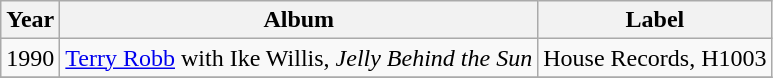<table class="wikitable">
<tr>
<th>Year</th>
<th>Album</th>
<th>Label</th>
</tr>
<tr>
<td>1990</td>
<td><a href='#'>Terry Robb</a> with Ike Willis, <em>Jelly Behind the Sun</em></td>
<td>House Records, H1003</td>
</tr>
<tr>
</tr>
</table>
